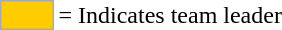<table>
<tr>
<td style="background:#fc0; border:1px solid #aaa; width:2em;"></td>
<td>= Indicates team leader</td>
</tr>
</table>
